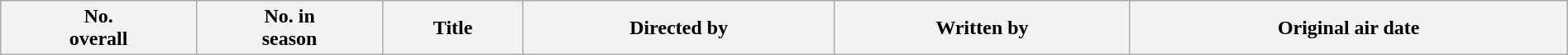<table class="wikitable plainrowheaders" style="width:100%; style="background:#fff;">
<tr>
<th style="background:#;">No.<br>overall</th>
<th style="background:#;">No. in<br>season</th>
<th style="background:#;">Title</th>
<th style="background:#;">Directed by</th>
<th style="background:#;">Written by</th>
<th style="background:#;">Original air date<br>






</th>
</tr>
</table>
